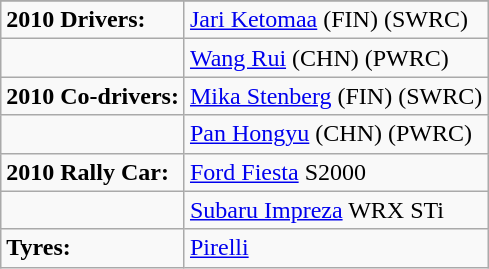<table class="wikitable">
<tr>
</tr>
<tr>
<td><strong>2010 Drivers:</strong></td>
<td><a href='#'>Jari Ketomaa</a> (FIN) (SWRC)</td>
</tr>
<tr>
<td></td>
<td><a href='#'>Wang Rui</a> (CHN) (PWRC)</td>
</tr>
<tr>
<td><strong>2010 Co-drivers:</strong></td>
<td><a href='#'>Mika Stenberg</a> (FIN) (SWRC)</td>
</tr>
<tr>
<td></td>
<td><a href='#'>Pan Hongyu</a> (CHN) (PWRC)</td>
</tr>
<tr>
<td><strong>2010 Rally Car:</strong></td>
<td><a href='#'>Ford Fiesta</a> S2000</td>
</tr>
<tr>
<td></td>
<td><a href='#'>Subaru Impreza</a> WRX STi</td>
</tr>
<tr>
<td><strong>Tyres:</strong></td>
<td><a href='#'>Pirelli</a></td>
</tr>
</table>
